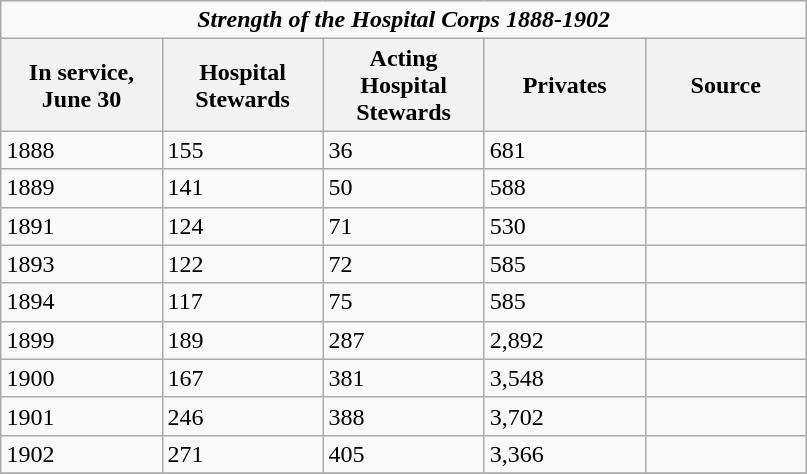<table align=right class="wikitable">
<tr>
<td colspan=5 style="text-align:center;"><strong><em>Strength of the Hospital Corps 1888-1902</em></strong></td>
</tr>
<tr>
<th align="left" width="100">In service, June 30</th>
<th align="left" width="100">Hospital Stewards</th>
<th align="left" width="100">Acting Hospital Stewards</th>
<th align="left" width="100">Privates</th>
<th align="left" width="100">Source</th>
</tr>
<tr>
<td>1888</td>
<td>155</td>
<td>36</td>
<td>681</td>
<td></td>
</tr>
<tr>
<td>1889</td>
<td>141</td>
<td>50</td>
<td>588</td>
<td></td>
</tr>
<tr>
<td>1891</td>
<td>124</td>
<td>71</td>
<td>530</td>
<td></td>
</tr>
<tr>
<td>1893</td>
<td>122</td>
<td>72</td>
<td>585</td>
<td></td>
</tr>
<tr>
<td>1894</td>
<td>117</td>
<td>75</td>
<td>585</td>
<td></td>
</tr>
<tr>
<td>1899</td>
<td>189</td>
<td>287</td>
<td>2,892</td>
<td></td>
</tr>
<tr>
<td>1900</td>
<td>167</td>
<td>381</td>
<td>3,548</td>
<td></td>
</tr>
<tr>
<td>1901</td>
<td>246</td>
<td>388</td>
<td>3,702</td>
<td></td>
</tr>
<tr>
<td>1902</td>
<td>271</td>
<td>405</td>
<td>3,366</td>
<td></td>
</tr>
<tr>
</tr>
</table>
